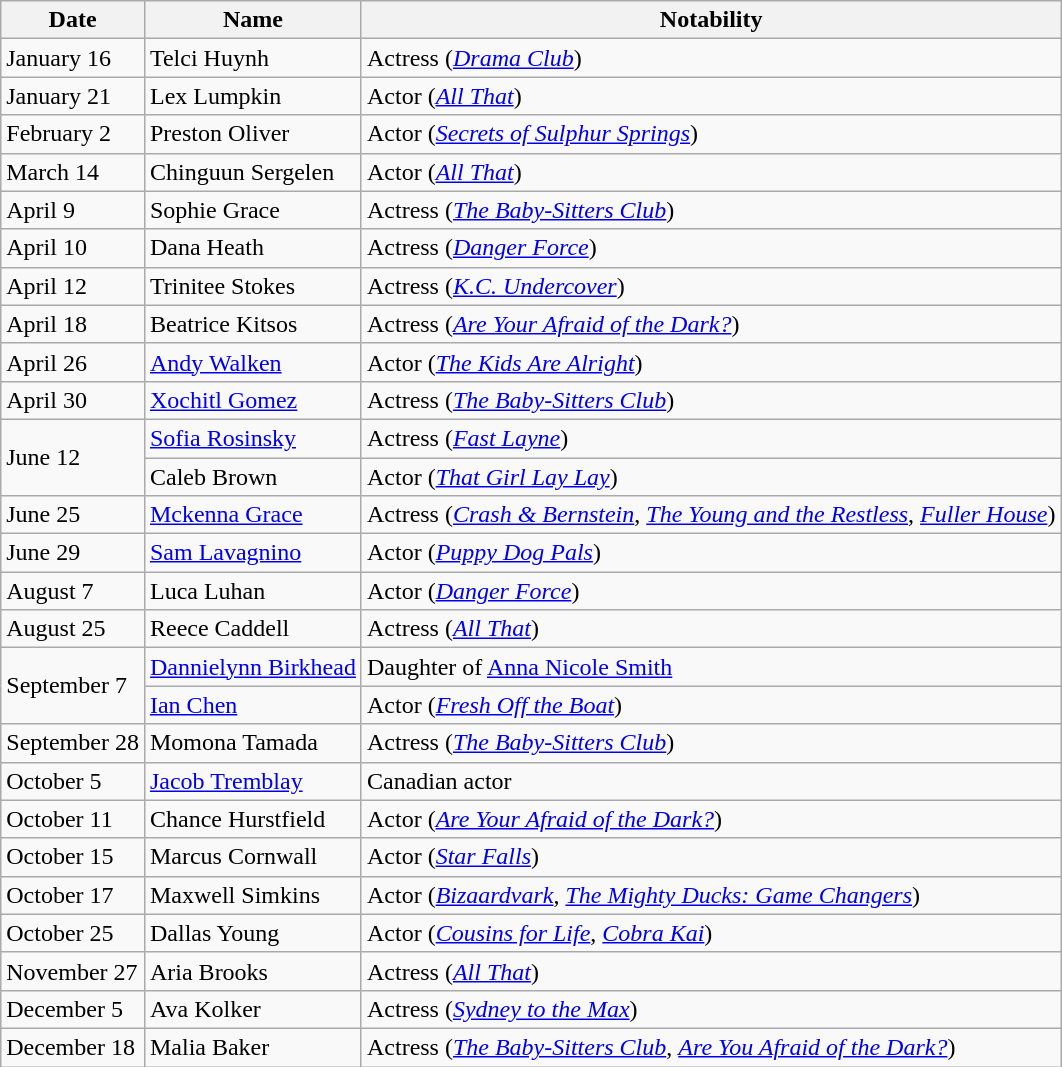<table class="wikitable">
<tr ">
<th>Date</th>
<th>Name</th>
<th>Notability</th>
</tr>
<tr>
<td>January 16</td>
<td>Telci Huynh</td>
<td>Actress (<em><a href='#'>Drama Club</a></em>)</td>
</tr>
<tr>
<td>January 21</td>
<td>Lex Lumpkin</td>
<td>Actor (<em><a href='#'>All That</a></em>)</td>
</tr>
<tr>
<td>February 2</td>
<td>Preston Oliver</td>
<td>Actor (<em><a href='#'>Secrets of Sulphur Springs</a></em>)</td>
</tr>
<tr>
<td>March 14</td>
<td>Chinguun Sergelen</td>
<td>Actor (<em><a href='#'>All That</a></em>)</td>
</tr>
<tr>
<td>April 9</td>
<td>Sophie Grace</td>
<td>Actress (<em><a href='#'>The Baby-Sitters Club</a></em>)</td>
</tr>
<tr>
<td>April 10</td>
<td>Dana Heath</td>
<td>Actress (<em><a href='#'>Danger Force</a></em>)</td>
</tr>
<tr>
<td>April 12</td>
<td>Trinitee Stokes</td>
<td>Actress (<em><a href='#'>K.C. Undercover</a></em>)</td>
</tr>
<tr>
<td>April 18</td>
<td>Beatrice Kitsos</td>
<td>Actress (<em><a href='#'>Are Your Afraid of the Dark?</a></em>)</td>
</tr>
<tr>
<td>April 26</td>
<td><a href='#'>Andy Walken</a></td>
<td>Actor (<em><a href='#'>The Kids Are Alright</a></em>)</td>
</tr>
<tr>
<td>April 30</td>
<td><a href='#'>Xochitl Gomez</a></td>
<td>Actress (<em><a href='#'>The Baby-Sitters Club</a></em>)</td>
</tr>
<tr>
<td rowspan="2">June 12</td>
<td><a href='#'>Sofia Rosinsky</a></td>
<td>Actress (<em><a href='#'>Fast Layne</a></em>)</td>
</tr>
<tr>
<td>Caleb Brown</td>
<td>Actor (<em><a href='#'>That Girl Lay Lay</a></em>)</td>
</tr>
<tr>
<td>June 25</td>
<td><a href='#'>Mckenna Grace</a></td>
<td>Actress (<em><a href='#'>Crash & Bernstein</a></em>, <em><a href='#'>The Young and the Restless</a></em>, <em><a href='#'>Fuller House</a></em>)</td>
</tr>
<tr>
<td>June 29</td>
<td><a href='#'>Sam Lavagnino</a></td>
<td>Actor (<em><a href='#'>Puppy Dog Pals</a></em>)</td>
</tr>
<tr>
<td>August 7</td>
<td>Luca Luhan</td>
<td>Actor (<em><a href='#'>Danger Force</a></em>)</td>
</tr>
<tr>
<td>August 25</td>
<td>Reece Caddell</td>
<td>Actress (<em><a href='#'>All That</a></em>)</td>
</tr>
<tr>
<td rowspan="2">September 7</td>
<td><a href='#'>Dannielynn Birkhead</a></td>
<td>Daughter of <a href='#'>Anna Nicole Smith</a></td>
</tr>
<tr>
<td><a href='#'>Ian Chen</a></td>
<td>Actor (<em><a href='#'>Fresh Off the Boat</a></em>)</td>
</tr>
<tr>
<td>September 28</td>
<td>Momona Tamada</td>
<td>Actress (<em><a href='#'>The Baby-Sitters Club</a></em>)</td>
</tr>
<tr>
<td>October 5</td>
<td><a href='#'>Jacob Tremblay</a></td>
<td>Canadian actor</td>
</tr>
<tr>
<td>October 11</td>
<td>Chance Hurstfield</td>
<td>Actor (<em><a href='#'>Are Your Afraid of the Dark?</a></em>)</td>
</tr>
<tr>
<td>October 15</td>
<td>Marcus Cornwall</td>
<td>Actor (<em><a href='#'>Star Falls</a></em>)</td>
</tr>
<tr>
<td>October 17</td>
<td>Maxwell Simkins</td>
<td>Actor (<em><a href='#'>Bizaardvark</a></em>, <em><a href='#'>The Mighty Ducks: Game Changers</a></em>)</td>
</tr>
<tr>
<td>October 25</td>
<td>Dallas Young</td>
<td>Actor (<em><a href='#'>Cousins for Life</a></em>, <em><a href='#'>Cobra Kai</a></em>)</td>
</tr>
<tr>
<td>November 27</td>
<td>Aria Brooks</td>
<td>Actress (<em><a href='#'>All That</a></em>)</td>
</tr>
<tr>
<td>December 5</td>
<td>Ava Kolker</td>
<td>Actress (<em><a href='#'>Sydney to the Max</a></em>)</td>
</tr>
<tr>
<td>December 18</td>
<td>Malia Baker</td>
<td>Actress (<em><a href='#'>The Baby-Sitters Club</a></em>, <em><a href='#'>Are You Afraid of the Dark?</a></em>)</td>
</tr>
</table>
